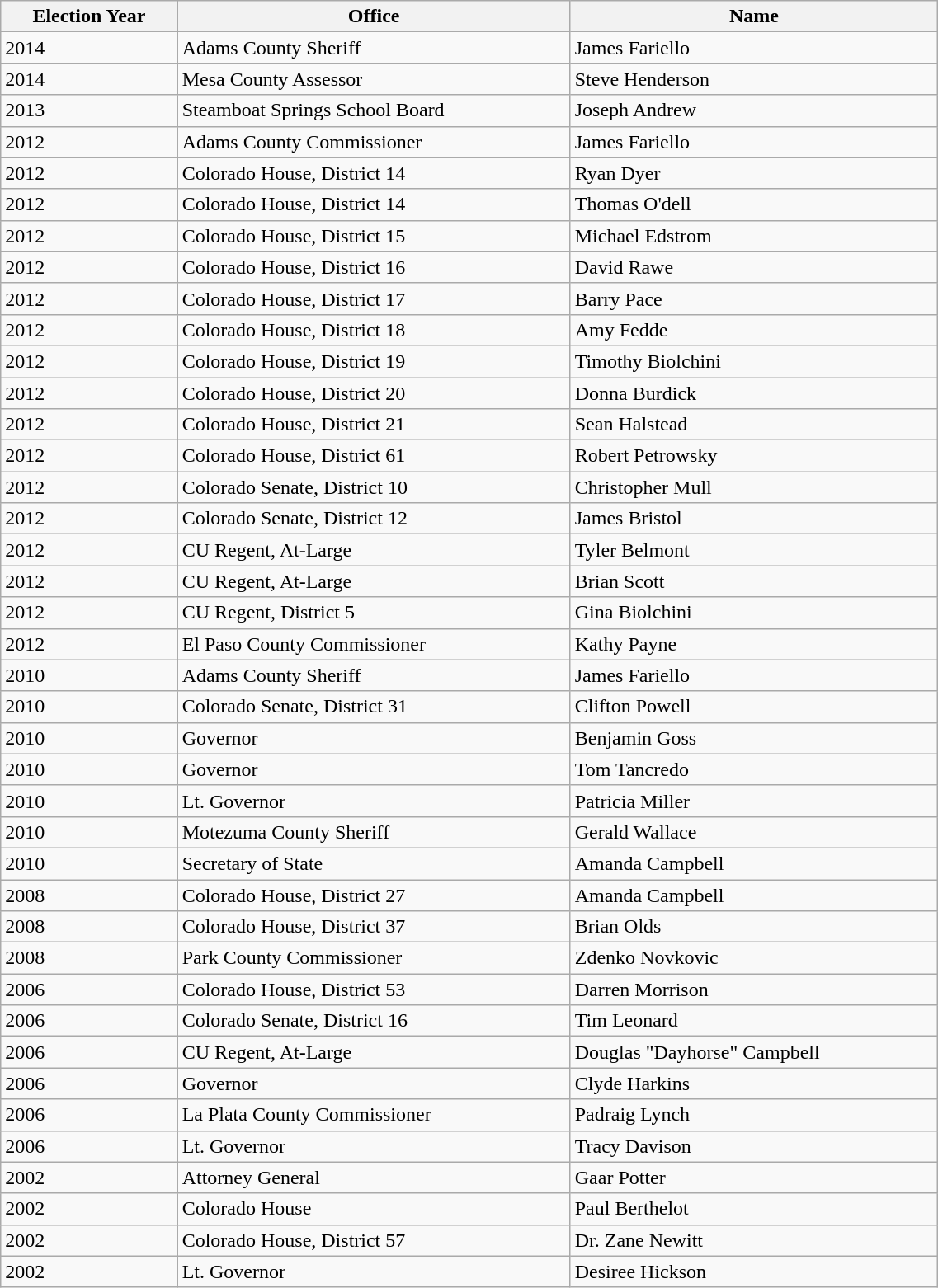<table class="wikitable mw-collapsible mw-collapsed sortable" width=60%>
<tr>
<th>Election Year</th>
<th>Office</th>
<th>Name</th>
</tr>
<tr>
<td>2014</td>
<td>Adams County Sheriff</td>
<td>James Fariello</td>
</tr>
<tr>
<td>2014</td>
<td>Mesa County Assessor</td>
<td>Steve Henderson</td>
</tr>
<tr>
<td>2013</td>
<td>Steamboat Springs School Board</td>
<td>Joseph Andrew</td>
</tr>
<tr>
<td>2012</td>
<td>Adams County Commissioner</td>
<td>James Fariello</td>
</tr>
<tr>
<td>2012</td>
<td>Colorado House, District 14</td>
<td>Ryan Dyer</td>
</tr>
<tr>
<td>2012</td>
<td>Colorado House, District 14</td>
<td>Thomas O'dell</td>
</tr>
<tr>
<td>2012</td>
<td>Colorado House, District 15</td>
<td>Michael Edstrom</td>
</tr>
<tr>
<td>2012</td>
<td>Colorado House, District 16</td>
<td>David Rawe</td>
</tr>
<tr>
<td>2012</td>
<td>Colorado House, District 17</td>
<td>Barry Pace</td>
</tr>
<tr>
<td>2012</td>
<td>Colorado House, District 18</td>
<td>Amy Fedde</td>
</tr>
<tr>
<td>2012</td>
<td>Colorado House, District 19</td>
<td>Timothy Biolchini</td>
</tr>
<tr>
<td>2012</td>
<td>Colorado House, District 20</td>
<td>Donna Burdick</td>
</tr>
<tr>
<td>2012</td>
<td>Colorado House, District 21</td>
<td>Sean Halstead</td>
</tr>
<tr>
<td>2012</td>
<td>Colorado House, District 61</td>
<td>Robert Petrowsky</td>
</tr>
<tr>
<td>2012</td>
<td>Colorado Senate, District 10</td>
<td>Christopher Mull</td>
</tr>
<tr>
<td>2012</td>
<td>Colorado Senate, District 12</td>
<td>James Bristol</td>
</tr>
<tr>
<td>2012</td>
<td>CU Regent, At-Large</td>
<td>Tyler Belmont</td>
</tr>
<tr>
<td>2012</td>
<td>CU Regent, At-Large</td>
<td>Brian Scott</td>
</tr>
<tr>
<td>2012</td>
<td>CU Regent, District 5</td>
<td>Gina	 Biolchini</td>
</tr>
<tr>
<td>2012</td>
<td>El Paso County Commissioner</td>
<td>Kathy Payne</td>
</tr>
<tr>
<td>2010</td>
<td>Adams County Sheriff</td>
<td>James Fariello</td>
</tr>
<tr>
<td>2010</td>
<td>Colorado Senate, District 31</td>
<td>Clifton Powell</td>
</tr>
<tr>
<td>2010</td>
<td>Governor</td>
<td>Benjamin Goss</td>
</tr>
<tr>
<td>2010</td>
<td>Governor</td>
<td>Tom	 Tancredo</td>
</tr>
<tr>
<td>2010</td>
<td>Lt. Governor</td>
<td>Patricia Miller</td>
</tr>
<tr>
<td>2010</td>
<td>Motezuma County Sheriff</td>
<td>Gerald Wallace</td>
</tr>
<tr>
<td>2010</td>
<td>Secretary of State</td>
<td>Amanda Campbell</td>
</tr>
<tr>
<td>2008</td>
<td>Colorado House, District 27</td>
<td>Amanda Campbell</td>
</tr>
<tr>
<td>2008</td>
<td>Colorado House, District 37</td>
<td>Brian Olds</td>
</tr>
<tr>
<td>2008</td>
<td>Park County Commissioner</td>
<td>Zdenko Novkovic</td>
</tr>
<tr>
<td>2006</td>
<td>Colorado House, District 53</td>
<td>Darren Morrison</td>
</tr>
<tr>
<td>2006</td>
<td>Colorado Senate, District 16</td>
<td>Tim Leonard</td>
</tr>
<tr>
<td>2006</td>
<td>CU Regent, At-Large</td>
<td>Douglas "Dayhorse"	 Campbell</td>
</tr>
<tr>
<td>2006</td>
<td>Governor</td>
<td>Clyde Harkins</td>
</tr>
<tr>
<td>2006</td>
<td>La Plata County Commissioner</td>
<td>Padraig Lynch</td>
</tr>
<tr>
<td>2006</td>
<td>Lt. Governor</td>
<td>Tracy Davison</td>
</tr>
<tr>
<td>2002</td>
<td>Attorney General</td>
<td>Gaar Potter</td>
</tr>
<tr>
<td>2002</td>
<td>Colorado House</td>
<td>Paul	 Berthelot</td>
</tr>
<tr>
<td>2002</td>
<td>Colorado House, District 57</td>
<td>Dr. Zane Newitt</td>
</tr>
<tr>
<td>2002</td>
<td>Lt. Governor</td>
<td>Desiree Hickson</td>
</tr>
</table>
